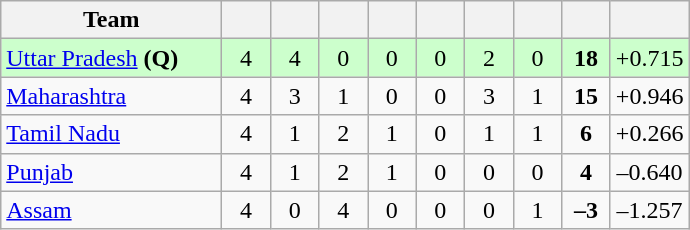<table class="wikitable" style="text-align:center">
<tr>
<th style="width:140px;">Team</th>
<th style="width:25px;"></th>
<th style="width:25px;"></th>
<th style="width:25px;"></th>
<th style="width:25px;"></th>
<th style="width:25px;"></th>
<th style="width:25px;"></th>
<th style="width:25px;"></th>
<th style="width:25px;"></th>
<th style="width:40px;"></th>
</tr>
<tr style="background:#cfc;">
<td style="text-align:left"><a href='#'>Uttar Pradesh</a> <strong>(Q)</strong></td>
<td>4</td>
<td>4</td>
<td>0</td>
<td>0</td>
<td>0</td>
<td>2</td>
<td>0</td>
<td><strong>18</strong></td>
<td>+0.715</td>
</tr>
<tr>
<td style="text-align:left"><a href='#'>Maharashtra</a></td>
<td>4</td>
<td>3</td>
<td>1</td>
<td>0</td>
<td>0</td>
<td>3</td>
<td>1</td>
<td><strong>15</strong></td>
<td>+0.946</td>
</tr>
<tr>
<td style="text-align:left"><a href='#'>Tamil Nadu</a></td>
<td>4</td>
<td>1</td>
<td>2</td>
<td>1</td>
<td>0</td>
<td>1</td>
<td>1</td>
<td><strong>6</strong></td>
<td>+0.266</td>
</tr>
<tr>
<td style="text-align:left"><a href='#'>Punjab</a></td>
<td>4</td>
<td>1</td>
<td>2</td>
<td>1</td>
<td>0</td>
<td>0</td>
<td>0</td>
<td><strong>4</strong></td>
<td>–0.640</td>
</tr>
<tr>
<td style="text-align:left"><a href='#'>Assam</a></td>
<td>4</td>
<td>0</td>
<td>4</td>
<td>0</td>
<td>0</td>
<td>0</td>
<td>1</td>
<td><strong>–3</strong></td>
<td>–1.257</td>
</tr>
</table>
